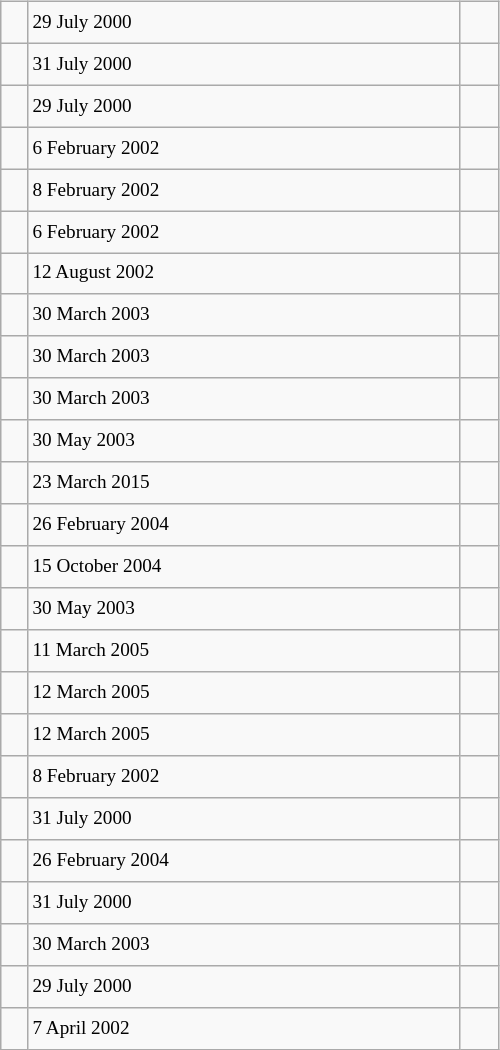<table class="wikitable" style="font-size: 80%; float: left; width: 26em; margin-right: 1em; height: 700px">
<tr>
<td></td>
<td>29 July 2000</td>
<td> </td>
</tr>
<tr>
<td></td>
<td>31 July 2000</td>
<td> </td>
</tr>
<tr>
<td></td>
<td>29 July 2000</td>
<td> </td>
</tr>
<tr>
<td></td>
<td>6 February 2002</td>
<td> </td>
</tr>
<tr>
<td></td>
<td>8 February 2002</td>
<td> </td>
</tr>
<tr>
<td></td>
<td>6 February 2002</td>
<td> </td>
</tr>
<tr>
<td></td>
<td>12 August 2002</td>
<td> </td>
</tr>
<tr>
<td></td>
<td>30 March 2003</td>
<td> </td>
</tr>
<tr>
<td></td>
<td>30 March 2003</td>
<td> </td>
</tr>
<tr>
<td></td>
<td>30 March 2003</td>
<td> </td>
</tr>
<tr>
<td></td>
<td>30 May 2003</td>
<td> </td>
</tr>
<tr>
<td></td>
<td>23 March 2015</td>
<td> </td>
</tr>
<tr>
<td></td>
<td>26 February 2004</td>
<td> </td>
</tr>
<tr>
<td></td>
<td>15 October 2004</td>
<td> </td>
</tr>
<tr>
<td></td>
<td>30 May 2003</td>
<td> </td>
</tr>
<tr>
<td></td>
<td>11 March 2005</td>
<td> </td>
</tr>
<tr>
<td></td>
<td>12 March 2005</td>
<td> </td>
</tr>
<tr>
<td></td>
<td>12 March 2005</td>
<td> </td>
</tr>
<tr>
<td></td>
<td>8 February 2002</td>
<td> </td>
</tr>
<tr>
<td></td>
<td>31 July 2000</td>
<td> </td>
</tr>
<tr>
<td></td>
<td>26 February 2004</td>
<td> </td>
</tr>
<tr>
<td></td>
<td>31 July 2000</td>
<td> </td>
</tr>
<tr>
<td></td>
<td>30 March 2003</td>
<td> </td>
</tr>
<tr>
<td></td>
<td>29 July 2000</td>
<td> </td>
</tr>
<tr>
<td></td>
<td>7 April 2002</td>
<td> </td>
</tr>
</table>
